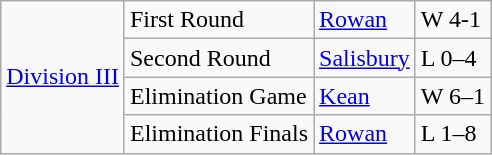<table class="wikitable">
<tr>
<td rowspan=5"><a href='#'>Division III</a></td>
<td>First Round</td>
<td><a href='#'>Rowan</a></td>
<td>W 4-1</td>
</tr>
<tr>
<td>Second Round</td>
<td><a href='#'>Salisbury</a></td>
<td>L 0–4</td>
</tr>
<tr>
<td>Elimination Game</td>
<td><a href='#'>Kean</a></td>
<td>W 6–1</td>
</tr>
<tr>
<td>Elimination Finals</td>
<td><a href='#'>Rowan</a></td>
<td>L 1–8</td>
</tr>
</table>
